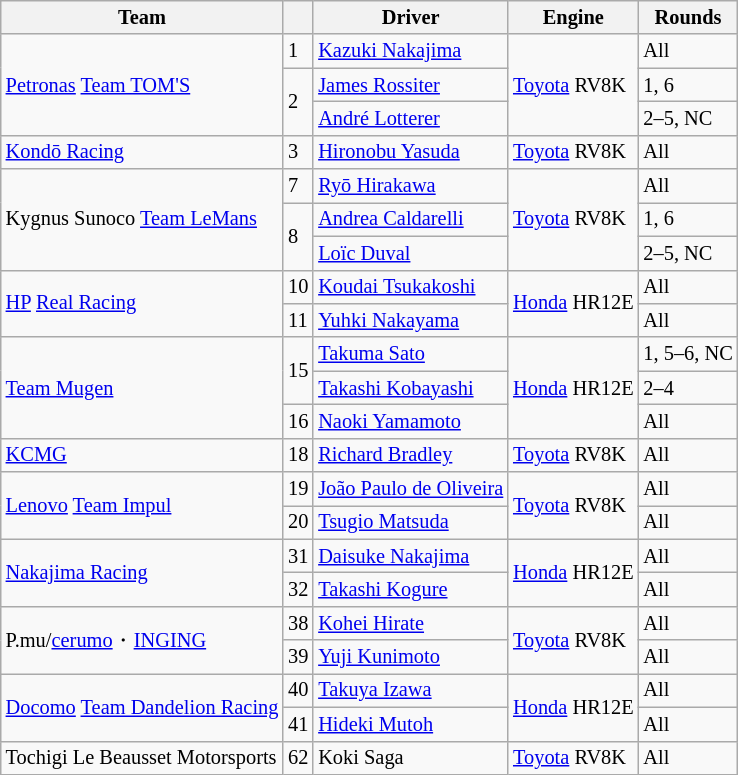<table class="wikitable" style="font-size:85%">
<tr>
<th>Team</th>
<th></th>
<th>Driver</th>
<th>Engine</th>
<th>Rounds</th>
</tr>
<tr>
<td rowspan=3> <a href='#'>Petronas</a> <a href='#'>Team TOM'S</a></td>
<td>1</td>
<td> <a href='#'>Kazuki Nakajima</a></td>
<td rowspan=3><a href='#'>Toyota</a> RV8K</td>
<td>All</td>
</tr>
<tr>
<td rowspan=2>2</td>
<td> <a href='#'>James Rossiter</a></td>
<td>1, 6</td>
</tr>
<tr>
<td> <a href='#'>André Lotterer</a></td>
<td>2–5, NC</td>
</tr>
<tr>
<td> <a href='#'>Kondō Racing</a></td>
<td>3</td>
<td> <a href='#'>Hironobu Yasuda</a></td>
<td><a href='#'>Toyota</a> RV8K</td>
<td>All</td>
</tr>
<tr>
<td rowspan=3> Kygnus Sunoco <a href='#'>Team LeMans</a></td>
<td>7</td>
<td> <a href='#'>Ryō Hirakawa</a></td>
<td rowspan=3><a href='#'>Toyota</a> RV8K</td>
<td>All</td>
</tr>
<tr>
<td rowspan=2>8</td>
<td> <a href='#'>Andrea Caldarelli</a></td>
<td>1, 6</td>
</tr>
<tr>
<td> <a href='#'>Loïc Duval</a></td>
<td>2–5, NC</td>
</tr>
<tr>
<td rowspan=2> <a href='#'>HP</a> <a href='#'>Real Racing</a></td>
<td>10</td>
<td> <a href='#'>Koudai Tsukakoshi</a></td>
<td rowspan=2><a href='#'>Honda</a> HR12E</td>
<td>All</td>
</tr>
<tr>
<td>11</td>
<td> <a href='#'>Yuhki Nakayama</a></td>
<td>All</td>
</tr>
<tr>
<td rowspan=3> <a href='#'>Team Mugen</a></td>
<td rowspan=2>15</td>
<td> <a href='#'>Takuma Sato</a></td>
<td rowspan=3><a href='#'>Honda</a> HR12E</td>
<td>1, 5–6, NC</td>
</tr>
<tr>
<td> <a href='#'>Takashi Kobayashi</a></td>
<td>2–4</td>
</tr>
<tr>
<td>16</td>
<td> <a href='#'>Naoki Yamamoto</a></td>
<td>All</td>
</tr>
<tr>
<td> <a href='#'>KCMG</a></td>
<td>18</td>
<td> <a href='#'>Richard Bradley</a></td>
<td><a href='#'>Toyota</a> RV8K</td>
<td>All</td>
</tr>
<tr>
<td rowspan=2> <a href='#'>Lenovo</a> <a href='#'>Team Impul</a></td>
<td>19</td>
<td> <a href='#'>João Paulo de Oliveira</a></td>
<td rowspan=2><a href='#'>Toyota</a> RV8K</td>
<td>All</td>
</tr>
<tr>
<td>20</td>
<td> <a href='#'>Tsugio Matsuda</a></td>
<td>All</td>
</tr>
<tr>
<td rowspan=2> <a href='#'>Nakajima Racing</a></td>
<td>31</td>
<td> <a href='#'>Daisuke Nakajima</a></td>
<td rowspan=2><a href='#'>Honda</a> HR12E</td>
<td>All</td>
</tr>
<tr>
<td>32</td>
<td> <a href='#'>Takashi Kogure</a></td>
<td>All</td>
</tr>
<tr>
<td rowspan=2> P.mu/<a href='#'>cerumo</a>・<a href='#'>INGING</a></td>
<td>38</td>
<td> <a href='#'>Kohei Hirate</a></td>
<td rowspan=2><a href='#'>Toyota</a> RV8K</td>
<td>All</td>
</tr>
<tr>
<td>39</td>
<td> <a href='#'>Yuji Kunimoto</a></td>
<td>All</td>
</tr>
<tr>
<td rowspan=2> <a href='#'>Docomo</a> <a href='#'>Team Dandelion Racing</a></td>
<td>40</td>
<td> <a href='#'>Takuya Izawa</a></td>
<td rowspan=2><a href='#'>Honda</a> HR12E</td>
<td>All</td>
</tr>
<tr>
<td>41</td>
<td> <a href='#'>Hideki Mutoh</a></td>
<td>All</td>
</tr>
<tr>
<td> Tochigi Le Beausset Motorsports</td>
<td>62</td>
<td> Koki Saga</td>
<td><a href='#'>Toyota</a> RV8K</td>
<td>All</td>
</tr>
</table>
